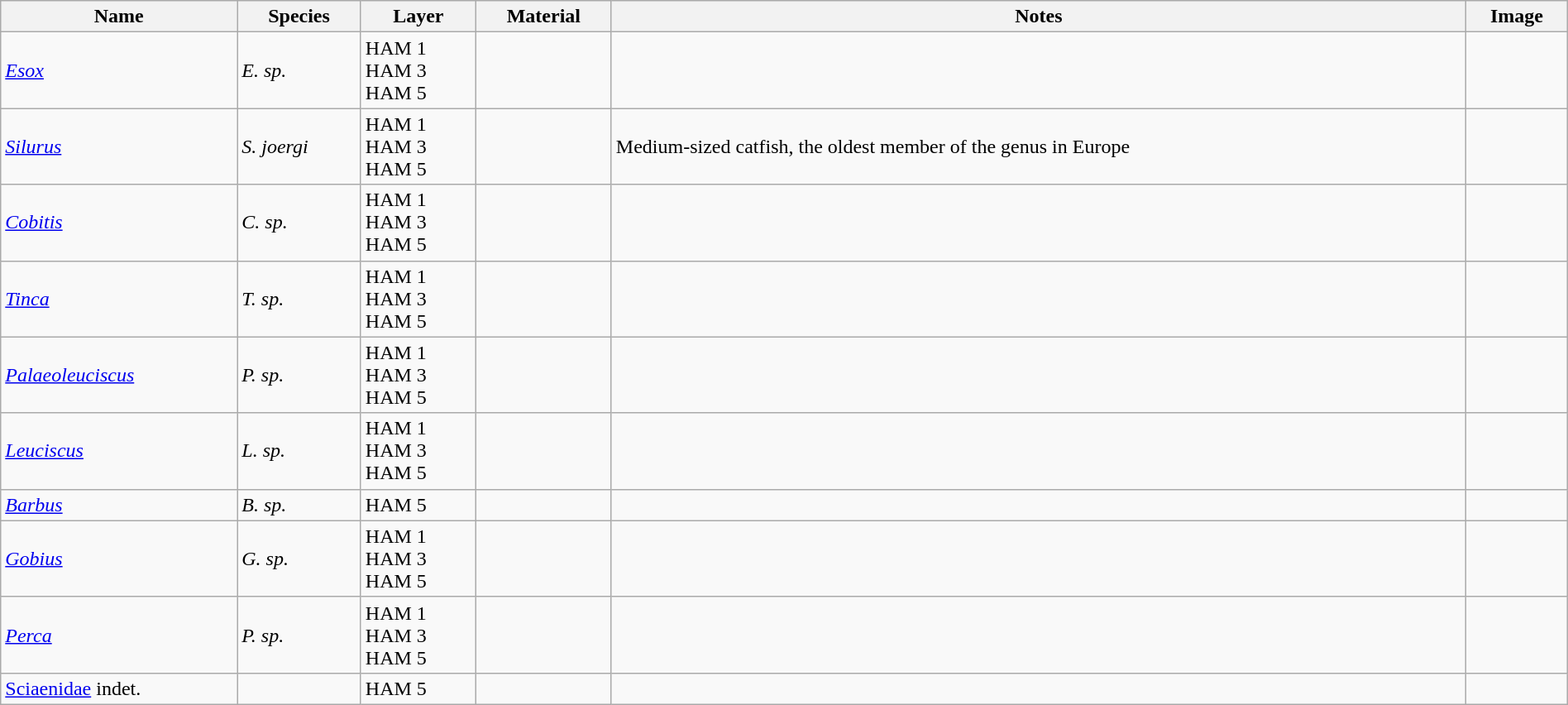<table class="wikitable" width="100%" align="center">
<tr>
<th>Name</th>
<th>Species</th>
<th>Layer</th>
<th>Material</th>
<th>Notes</th>
<th>Image</th>
</tr>
<tr>
<td><em><a href='#'>Esox</a></em></td>
<td><em>E. sp.</em></td>
<td>HAM 1<br>HAM 3<br>HAM 5</td>
<td></td>
<td></td>
<td></td>
</tr>
<tr>
<td><em><a href='#'>Silurus</a></em></td>
<td><em>S. joergi</em></td>
<td>HAM 1<br>HAM 3<br>HAM 5</td>
<td></td>
<td>Medium-sized catfish, the oldest member of the genus in Europe</td>
<td></td>
</tr>
<tr>
<td><em><a href='#'>Cobitis</a></em></td>
<td><em>C. sp.</em></td>
<td>HAM 1<br>HAM 3<br>HAM 5</td>
<td></td>
<td></td>
<td></td>
</tr>
<tr>
<td><em><a href='#'>Tinca</a></em></td>
<td><em>T. sp.</em></td>
<td>HAM 1<br>HAM 3<br>HAM 5</td>
<td></td>
<td></td>
<td></td>
</tr>
<tr>
<td><em><a href='#'>Palaeoleuciscus</a></em></td>
<td><em>P. sp.</em></td>
<td>HAM 1<br>HAM 3<br>HAM 5</td>
<td></td>
<td></td>
<td></td>
</tr>
<tr>
<td><em><a href='#'>Leuciscus</a></em></td>
<td><em>L. sp.</em></td>
<td>HAM 1<br>HAM 3<br>HAM 5</td>
<td></td>
<td></td>
<td></td>
</tr>
<tr>
<td><em><a href='#'>Barbus</a></em></td>
<td><em>B. sp.</em></td>
<td>HAM 5</td>
<td></td>
<td></td>
<td></td>
</tr>
<tr>
<td><em><a href='#'>Gobius</a></em></td>
<td><em>G. sp.</em></td>
<td>HAM 1<br>HAM 3<br>HAM 5</td>
<td></td>
<td></td>
<td></td>
</tr>
<tr>
<td><em><a href='#'>Perca</a></em></td>
<td><em>P. sp.</em></td>
<td>HAM 1<br>HAM 3<br>HAM 5</td>
<td></td>
<td></td>
<td></td>
</tr>
<tr>
<td><a href='#'>Sciaenidae</a> indet.</td>
<td></td>
<td>HAM 5</td>
<td></td>
<td></td>
<td></td>
</tr>
</table>
